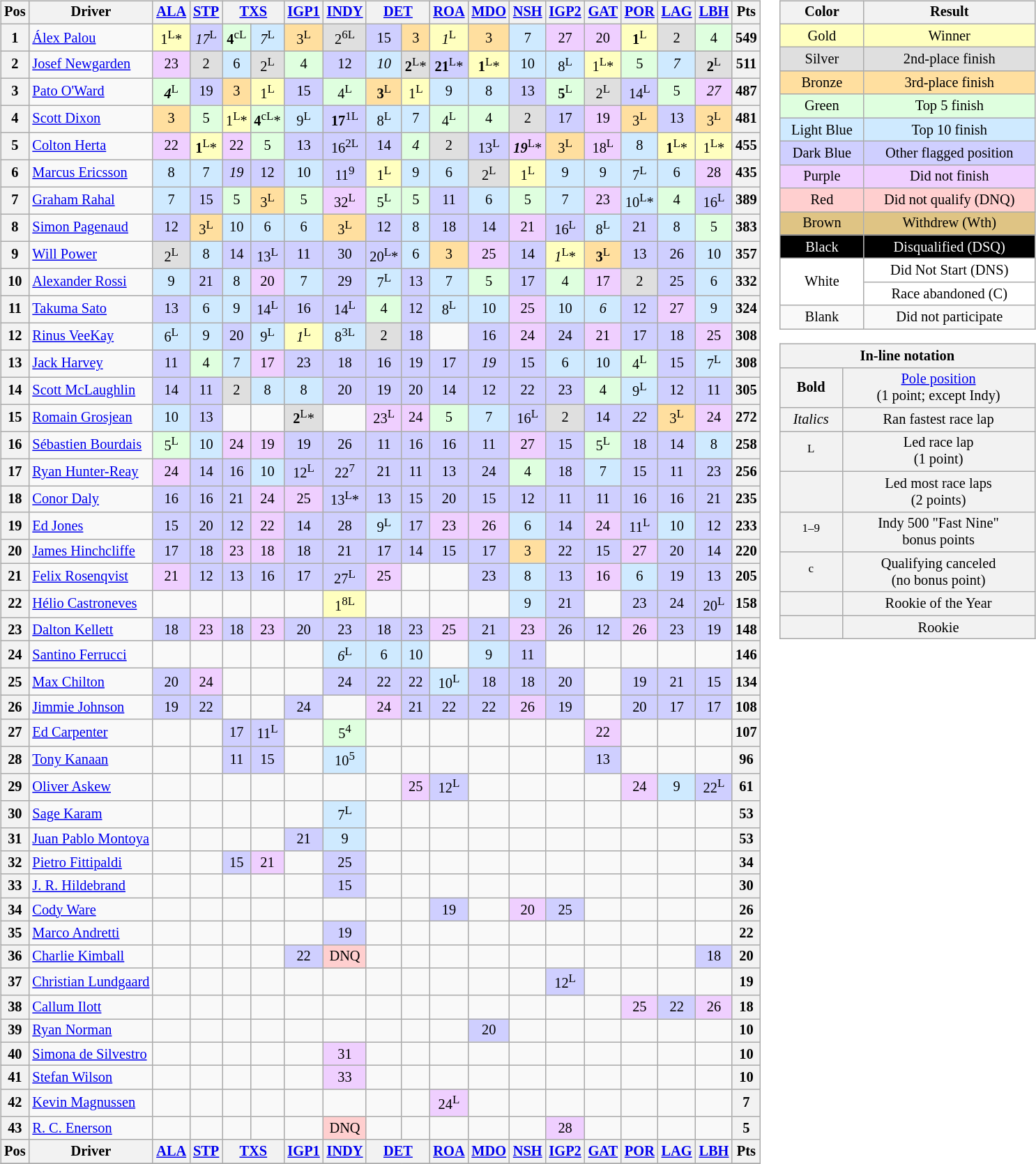<table>
<tr>
<td valign="top"><br><table class="wikitable" style="font-size:85%;text-align:center">
<tr>
<th>Pos</th>
<th>Driver</th>
<th><a href='#'>ALA</a></th>
<th><a href='#'>STP</a></th>
<th colspan="2"><a href='#'>TXS</a></th>
<th><a href='#'>IGP1</a></th>
<th><a href='#'>INDY</a></th>
<th colspan="2"><a href='#'>DET</a></th>
<th><a href='#'>ROA</a></th>
<th><a href='#'>MDO</a></th>
<th><a href='#'>NSH</a></th>
<th><a href='#'>IGP2</a></th>
<th><a href='#'>GAT</a></th>
<th><a href='#'>POR</a></th>
<th><a href='#'>LAG</a></th>
<th><a href='#'>LBH</a></th>
<th>Pts</th>
</tr>
<tr>
<th>1</th>
<td align="left"> <a href='#'>Álex Palou</a></td>
<td style="background:#FFFFBF;">1<sup>L</sup>*</td>
<td style="background:#CFCFFF;"><em>17</em><sup>L</sup></td>
<td style="background:#DFFFDF;"><strong>4</strong><sup>cL</sup></td>
<td style="background:#CFEAFF;"><em>7</em><sup>L</sup></td>
<td style="background:#FFDF9F;">3<sup>L</sup></td>
<td style="background:#DFDFDF;">2<sup>6L</sup></td>
<td style="background:#CFCFFF;">15</td>
<td style="background:#FFDF9F;">3</td>
<td style="background:#FFFFBF;"><em>1</em><sup>L</sup></td>
<td style="background:#FFDF9F;">3</td>
<td style="background:#CFEAFF;">7</td>
<td style="background:#EFCFFF;">27</td>
<td style="background:#EFCFFF;">20</td>
<td style="background:#FFFFBF;"><strong>1</strong><sup>L</sup></td>
<td style="background:#DFDFDF;">2</td>
<td style="background:#DFFFDF;">4</td>
<th>549</th>
</tr>
<tr>
<th>2</th>
<td align="left"> <a href='#'>Josef Newgarden</a></td>
<td style="background:#EFCFFF;">23</td>
<td style="background:#DFDFDF;">2</td>
<td style="background:#CFEAFF;">6</td>
<td style="background:#DFDFDF;">2<sup>L</sup></td>
<td style="background:#DFFFDF;">4</td>
<td style="background:#CFCFFF;">12</td>
<td style="background:#CFEAFF;"><em>10</em></td>
<td style="background:#DFDFDF;"><strong>2</strong><sup>L</sup>*</td>
<td style="background:#CFCFFF;"><strong>21</strong><sup>L</sup>*</td>
<td style="background:#FFFFBF;"><strong>1</strong><sup>L</sup>*</td>
<td style="background:#CFEAFF;">10</td>
<td style="background:#CFEAFF;">8<sup>L</sup></td>
<td style="background:#FFFFBF;">1<sup>L</sup>*</td>
<td style="background:#DFFFDF;">5</td>
<td style="background:#CFEAFF;"><em>7</em></td>
<td style="background:#DFDFDF;"><strong>2</strong><sup>L</sup></td>
<th>511</th>
</tr>
<tr>
<th>3</th>
<td align="left"> <a href='#'>Pato O'Ward</a></td>
<td style="background:#DFFFDF;"><strong><em>4</em></strong><sup>L</sup></td>
<td style="background:#CFCFFF;">19</td>
<td style="background:#FFDF9F;">3</td>
<td style="background:#FFFFBF;">1<sup>L</sup></td>
<td style="background:#CFCFFF;">15</td>
<td style="background:#DFFFDF;">4<sup>L</sup></td>
<td style="background:#FFDF9F;"><strong>3</strong><sup>L</sup></td>
<td style="background:#FFFFBF;">1<sup>L</sup></td>
<td style="background:#CFEAFF;">9</td>
<td style="background:#CFEAFF;">8</td>
<td style="background:#CFCFFF;">13</td>
<td style="background:#DFFFDF;"><strong>5</strong><sup>L</sup></td>
<td style="background:#DFDFDF;">2<sup>L</sup></td>
<td style="background:#CFCFFF;">14<sup>L</sup></td>
<td style="background:#DFFFDF;">5</td>
<td style="background:#EFCFFF;"><em>27</em></td>
<th>487</th>
</tr>
<tr>
<th>4</th>
<td align="left"> <a href='#'>Scott Dixon</a></td>
<td style="background:#FFDF9F;">3</td>
<td style="background:#DFFFDF;">5</td>
<td style="background:#FFFFBF;">1<sup>L</sup>*</td>
<td style="background:#DFFFDF;"><strong>4</strong><sup>cL</sup>*</td>
<td style="background:#CFEAFF;">9<sup>L</sup></td>
<td style="background:#CFCFFF;"><strong>17</strong><sup>1L</sup></td>
<td style="background:#CFEAFF;">8<sup>L</sup></td>
<td style="background:#CFEAFF;">7</td>
<td style="background:#DFFFDF;">4<sup>L</sup></td>
<td style="background:#DFFFDF;">4</td>
<td style="background:#DFDFDF;">2</td>
<td style="background:#CFCFFF;">17</td>
<td style="background:#EFCFFF;">19</td>
<td style="background:#FFDF9F;">3<sup>L</sup></td>
<td style="background:#CFCFFF;">13</td>
<td style="background:#FFDF9F;">3<sup>L</sup></td>
<th>481</th>
</tr>
<tr>
<th>5</th>
<td align="left"> <a href='#'>Colton Herta</a></td>
<td style="background:#EFCFFF;">22</td>
<td style="background:#FFFFBF;"><strong>1</strong><sup>L</sup>*</td>
<td style="background:#EFCFFF;">22</td>
<td style="background:#DFFFDF;">5</td>
<td style="background:#CFCFFF;">13</td>
<td style="background:#CFCFFF;">16<sup>2L</sup></td>
<td style="background:#CFCFFF;">14</td>
<td style="background:#DFFFDF;"><em>4</em></td>
<td style="background:#DFDFDF;">2</td>
<td style="background:#CFCFFF;">13<sup>L</sup></td>
<td style="background:#EFCFFF;"><strong><em>19</em></strong><sup>L</sup>*</td>
<td style="background:#FFDF9F;">3<sup>L</sup></td>
<td style="background:#EFCFFF;">18<sup>L</sup></td>
<td style="background:#CFEAFF;">8</td>
<td style="background:#FFFFBF;"><strong>1</strong><sup>L</sup>*</td>
<td style="background:#FFFFBF;">1<sup>L</sup>*</td>
<th>455</th>
</tr>
<tr>
<th>6</th>
<td align="left"> <a href='#'>Marcus Ericsson</a></td>
<td style="background:#CFEAFF;">8</td>
<td style="background:#CFEAFF;">7</td>
<td style="background:#CFCFFF;"><em>19</em></td>
<td style="background:#CFCFFF;">12</td>
<td style="background:#CFEAFF;">10</td>
<td style="background:#CFCFFF;">11<sup>9</sup></td>
<td style="background:#FFFFBF;">1<sup>L</sup></td>
<td style="background:#CFEAFF;">9</td>
<td style="background:#CFEAFF;">6</td>
<td style="background:#DFDFDF;">2<sup>L</sup></td>
<td style="background:#FFFFBF;">1<sup>L</sup></td>
<td style="background:#CFEAFF;">9</td>
<td style="background:#CFEAFF;">9</td>
<td style="background:#CFEAFF;">7<sup>L</sup></td>
<td style="background:#CFEAFF;">6</td>
<td style="background:#EFCFFF;">28</td>
<th>435</th>
</tr>
<tr>
<th>7</th>
<td align="left"> <a href='#'>Graham Rahal</a></td>
<td style="background:#CFEAFF;">7</td>
<td style="background:#CFCFFF;">15</td>
<td style="background:#DFFFDF;">5</td>
<td style="background:#FFDF9F;">3<sup>L</sup></td>
<td style="background:#DFFFDF;">5</td>
<td style="background:#EFCFFF;">32<sup>L</sup></td>
<td style="background:#DFFFDF;">5<sup>L</sup></td>
<td style="background:#DFFFDF;">5</td>
<td style="background:#CFCFFF;">11</td>
<td style="background:#CFEAFF;">6</td>
<td style="background:#DFFFDF;">5</td>
<td style="background:#CFEAFF;">7</td>
<td style="background:#EFCFFF;">23</td>
<td style="background:#CFEAFF;">10<sup>L</sup>*</td>
<td style="background:#DFFFDF;">4</td>
<td style="background:#CFCFFF;">16<sup>L</sup></td>
<th>389</th>
</tr>
<tr>
<th>8</th>
<td align="left"> <a href='#'>Simon Pagenaud</a></td>
<td style="background:#CFCFFF;">12</td>
<td style="background:#FFDF9F;">3<sup>L</sup></td>
<td style="background:#CFEAFF;">10</td>
<td style="background:#CFEAFF;">6</td>
<td style="background:#CFEAFF;">6</td>
<td style="background:#FFDF9F;">3<sup>L</sup></td>
<td style="background:#CFCFFF;">12</td>
<td style="background:#CFEAFF;">8</td>
<td style="background:#CFCFFF;">18</td>
<td style="background:#CFCFFF;">14</td>
<td style="background:#EFCFFF;">21</td>
<td style="background:#CFCFFF;">16<sup>L</sup></td>
<td style="background:#CFEAFF;">8<sup>L</sup></td>
<td style="background:#CFCFFF;">21</td>
<td style="background:#CFEAFF;">8</td>
<td style="background:#DFFFDF;">5</td>
<th>383</th>
</tr>
<tr>
<th>9</th>
<td align="left"> <a href='#'>Will Power</a></td>
<td style="background:#DFDFDF;">2<sup>L</sup></td>
<td style="background:#CFEAFF;">8</td>
<td style="background:#CFCFFF;">14</td>
<td style="background:#CFCFFF;">13<sup>L</sup></td>
<td style="background:#CFCFFF;">11</td>
<td style="background:#CFCFFF;">30</td>
<td style="background:#CFCFFF;">20<sup>L</sup>*</td>
<td style="background:#CFEAFF;">6</td>
<td style="background:#FFDF9F;">3</td>
<td style="background:#EFCFFF;">25</td>
<td style="background:#CFCFFF;">14</td>
<td style="background:#FFFFBF;"><em>1</em><sup>L</sup>*</td>
<td style="background:#FFDF9F;"><strong>3</strong><sup>L</sup></td>
<td style="background:#CFCFFF;">13</td>
<td style="background:#CFCFFF;">26</td>
<td style="background:#CFEAFF;">10</td>
<th>357</th>
</tr>
<tr>
<th>10</th>
<td align="left"> <a href='#'>Alexander Rossi</a></td>
<td style="background:#CFEAFF;">9</td>
<td style="background:#CFCFFF;">21</td>
<td style="background:#CFEAFF;">8</td>
<td style="background:#EFCFFF;">20</td>
<td style="background:#CFEAFF;">7</td>
<td style="background:#CFCFFF;">29</td>
<td style="background:#CFEAFF;">7<sup>L</sup></td>
<td style="background:#CFCFFF;">13</td>
<td style="background:#CFEAFF;">7</td>
<td style="background:#DFFFDF;">5</td>
<td style="background:#CFCFFF;">17</td>
<td style="background:#DFFFDF;">4</td>
<td style="background:#EFCFFF;">17</td>
<td style="background:#DFDFDF;">2</td>
<td style="background:#CFCFFF;">25</td>
<td style="background:#CFEAFF;">6</td>
<th>332</th>
</tr>
<tr>
<th>11</th>
<td align="left"> <a href='#'>Takuma Sato</a></td>
<td style="background:#CFCFFF;">13</td>
<td style="background:#CFEAFF;">6</td>
<td style="background:#CFEAFF;">9</td>
<td style="background:#CFCFFF;">14<sup>L</sup></td>
<td style="background:#CFCFFF;">16</td>
<td style="background:#CFCFFF;">14<sup>L</sup></td>
<td style="background:#DFFFDF;">4</td>
<td style="background:#CFCFFF;">12</td>
<td style="background:#CFEAFF;">8<sup>L</sup></td>
<td style="background:#CFEAFF;">10</td>
<td style="background:#EFCFFF;">25</td>
<td style="background:#CFEAFF;">10</td>
<td style="background:#CFEAFF;"><em>6</em></td>
<td style="background:#CFCFFF;">12</td>
<td style="background:#EFCFFF;">27</td>
<td style="background:#CFEAFF;">9</td>
<th>324</th>
</tr>
<tr>
<th>12</th>
<td align="left"> <a href='#'>Rinus VeeKay</a></td>
<td style="background:#CFEAFF;">6<sup>L</sup></td>
<td style="background:#CFEAFF;">9</td>
<td style="background:#CFCFFF;">20</td>
<td style="background:#CFEAFF;">9<sup>L</sup></td>
<td style="background:#FFFFBF;"><em>1</em><sup>L</sup></td>
<td style="background:#CFEAFF;">8<sup>3L</sup></td>
<td style="background:#DFDFDF;">2</td>
<td style="background:#CFCFFF;">18</td>
<td></td>
<td style="background:#CFCFFF;">16</td>
<td style="background:#EFCFFF;">24</td>
<td style="background:#CFCFFF;">24</td>
<td style="background:#EFCFFF;">21</td>
<td style="background:#CFCFFF;">17</td>
<td style="background:#CFCFFF;">18</td>
<td style="background:#EFCFFF;">25</td>
<th>308</th>
</tr>
<tr>
<th>13</th>
<td align="left"> <a href='#'>Jack Harvey</a></td>
<td style="background:#CFCFFF;">11</td>
<td style="background:#DFFFDF;">4</td>
<td style="background:#CFEAFF;">7</td>
<td style="background:#EFCFFF;">17</td>
<td style="background:#CFCFFF;">23</td>
<td style="background:#CFCFFF;">18</td>
<td style="background:#CFCFFF;">16</td>
<td style="background:#CFCFFF;">19</td>
<td style="background:#CFCFFF;">17</td>
<td style="background:#CFCFFF;"><em>19</em></td>
<td style="background:#CFCFFF;">15</td>
<td style="background:#CFEAFF;">6</td>
<td style="background:#CFEAFF;">10</td>
<td style="background:#DFFFDF;">4<sup>L</sup></td>
<td style="background:#CFCFFF;">15</td>
<td style="background:#CFEAFF;">7<sup>L</sup></td>
<th>308</th>
</tr>
<tr>
<th>14</th>
<td align="left"> <a href='#'>Scott McLaughlin</a> </td>
<td style="background:#CFCFFF;">14</td>
<td style="background:#CFCFFF;">11</td>
<td style="background:#DFDFDF;">2</td>
<td style="background:#CFEAFF;">8</td>
<td style="background:#CFEAFF;">8</td>
<td style="background:#CFCFFF;">20</td>
<td style="background:#CFCFFF;">19</td>
<td style="background:#CFCFFF;">20</td>
<td style="background:#CFCFFF;">14</td>
<td style="background:#CFCFFF;">12</td>
<td style="background:#CFCFFF;">22</td>
<td style="background:#CFCFFF;">23</td>
<td style="background:#DFFFDF;">4</td>
<td style="background:#CFEAFF;">9<sup>L</sup></td>
<td style="background:#CFCFFF;">12</td>
<td style="background:#CFCFFF;">11</td>
<th>305</th>
</tr>
<tr>
<th>15</th>
<td align="left"> <a href='#'>Romain Grosjean</a> </td>
<td style="background:#CFEAFF;">10</td>
<td style="background:#CFCFFF;">13</td>
<td></td>
<td></td>
<td style="background:#DFDFDF;"><strong>2</strong><sup>L</sup>*</td>
<td></td>
<td style="background:#EFCFFF;">23<sup>L</sup></td>
<td style="background:#EFCFFF;">24</td>
<td style="background:#DFFFDF;">5</td>
<td style="background:#CFEAFF;">7</td>
<td style="background:#CFCFFF;">16<sup>L</sup></td>
<td style="background:#DFDFDF;">2</td>
<td style="background:#CFCFFF;">14</td>
<td style="background:#CFCFFF;"><em>22</em></td>
<td style="background:#FFDF9F;">3<sup>L</sup></td>
<td style="background:#EFCFFF;">24</td>
<th>272</th>
</tr>
<tr>
<th>16</th>
<td align="left"> <a href='#'>Sébastien Bourdais</a></td>
<td style="background:#DFFFDF;">5<sup>L</sup></td>
<td style="background:#CFEAFF;">10</td>
<td style="background:#EFCFFF;">24</td>
<td style="background:#EFCFFF;">19</td>
<td style="background:#CFCFFF;">19</td>
<td style="background:#CFCFFF;">26</td>
<td style="background:#CFCFFF;">11</td>
<td style="background:#CFCFFF;">16</td>
<td style="background:#CFCFFF;">16</td>
<td style="background:#CFCFFF;">11</td>
<td style="background:#EFCFFF;">27</td>
<td style="background:#CFCFFF;">15</td>
<td style="background:#DFFFDF;">5<sup>L</sup></td>
<td style="background:#CFCFFF;">18</td>
<td style="background:#CFCFFF;">14</td>
<td style="background:#CFEAFF;">8</td>
<th>258</th>
</tr>
<tr>
<th>17</th>
<td align="left"> <a href='#'>Ryan Hunter-Reay</a></td>
<td style="background:#EFCFFF;">24</td>
<td style="background:#CFCFFF;">14</td>
<td style="background:#CFCFFF;">16</td>
<td style="background:#CFEAFF;">10</td>
<td style="background:#CFCFFF;">12<sup>L</sup></td>
<td style="background:#CFCFFF;">22<sup>7</sup></td>
<td style="background:#CFCFFF;">21</td>
<td style="background:#CFCFFF;">11</td>
<td style="background:#CFCFFF;">13</td>
<td style="background:#CFCFFF;">24</td>
<td style="background:#DFFFDF;">4</td>
<td style="background:#CFCFFF;">18</td>
<td style="background:#CFEAFF;">7</td>
<td style="background:#CFCFFF;">15</td>
<td style="background:#CFCFFF;">11</td>
<td style="background:#CFCFFF;">23</td>
<th>256</th>
</tr>
<tr>
<th>18</th>
<td align="left"> <a href='#'>Conor Daly</a></td>
<td style="background:#CFCFFF;">16</td>
<td style="background:#CFCFFF;">16</td>
<td style="background:#CFCFFF;">21</td>
<td style="background:#EFCFFF;">24</td>
<td style="background:#EFCFFF;">25</td>
<td style="background:#CFCFFF;">13<sup>L</sup>*</td>
<td style="background:#CFCFFF;">13</td>
<td style="background:#CFCFFF;">15</td>
<td style="background:#CFCFFF;">20</td>
<td style="background:#CFCFFF;">15</td>
<td style="background:#CFCFFF;">12</td>
<td style="background:#CFCFFF;">11</td>
<td style="background:#CFCFFF;">11</td>
<td style="background:#CFCFFF;">16</td>
<td style="background:#CFCFFF;">16</td>
<td style="background:#CFCFFF;">21</td>
<th>235</th>
</tr>
<tr>
<th>19</th>
<td align="left"> <a href='#'>Ed Jones</a></td>
<td style="background:#CFCFFF;">15</td>
<td style="background:#CFCFFF;">20</td>
<td style="background:#CFCFFF;">12</td>
<td style="background:#EFCFFF;">22</td>
<td style="background:#CFCFFF;">14</td>
<td style="background:#CFCFFF;">28</td>
<td style="background:#CFEAFF;">9<sup>L</sup></td>
<td style="background:#CFCFFF;">17</td>
<td style="background:#EFCFFF;">23</td>
<td style="background:#EFCFFF;">26</td>
<td style="background:#CFEAFF;">6</td>
<td style="background:#CFCFFF;">14</td>
<td style="background:#EFCFFF;">24</td>
<td style="background:#CFCFFF;">11<sup>L</sup></td>
<td style="background:#CFEAFF;">10</td>
<td style="background:#CFCFFF;">12</td>
<th>233</th>
</tr>
<tr>
<th>20</th>
<td align="left"> <a href='#'>James Hinchcliffe</a></td>
<td style="background:#CFCFFF;">17</td>
<td style="background:#CFCFFF;">18</td>
<td style="background:#EFCFFF;">23</td>
<td style="background:#EFCFFF;">18</td>
<td style="background:#CFCFFF;">18</td>
<td style="background:#CFCFFF;">21</td>
<td style="background:#CFCFFF;">17</td>
<td style="background:#CFCFFF;">14</td>
<td style="background:#CFCFFF;">15</td>
<td style="background:#CFCFFF;">17</td>
<td style="background:#FFDF9F;">3</td>
<td style="background:#CFCFFF;">22</td>
<td style="background:#CFCFFF;">15</td>
<td style="background:#EFCFFF;">27</td>
<td style="background:#CFCFFF;">20</td>
<td style="background:#CFCFFF;">14</td>
<th>220</th>
</tr>
<tr>
<th>21</th>
<td align="left"> <a href='#'>Felix Rosenqvist</a></td>
<td style="background:#EFCFFF;">21</td>
<td style="background:#CFCFFF;">12</td>
<td style="background:#CFCFFF;">13</td>
<td style="background:#CFCFFF;">16</td>
<td style="background:#CFCFFF;">17</td>
<td style="background:#CFCFFF;">27<sup>L</sup></td>
<td style="background:#EFCFFF;">25</td>
<td></td>
<td></td>
<td style="background:#CFCFFF;">23</td>
<td style="background:#CFEAFF;">8</td>
<td style="background:#CFCFFF;">13</td>
<td style="background:#EFCFFF;">16</td>
<td style="background:#CFEAFF;">6</td>
<td style="background:#CFCFFF;">19</td>
<td style="background:#CFCFFF;">13</td>
<th>205</th>
</tr>
<tr>
<th>22</th>
<td align="left"> <a href='#'>Hélio Castroneves</a></td>
<td></td>
<td></td>
<td></td>
<td></td>
<td></td>
<td style="background:#FFFFBF;">1<sup>8L</sup></td>
<td></td>
<td></td>
<td></td>
<td></td>
<td style="background:#CFEAFF;">9</td>
<td style="background:#CFCFFF;">21</td>
<td></td>
<td style="background:#CFCFFF;">23</td>
<td style="background:#CFCFFF;">24</td>
<td style="background:#CFCFFF;">20<sup>L</sup></td>
<th>158</th>
</tr>
<tr>
<th>23</th>
<td align="left"> <a href='#'>Dalton Kellett</a></td>
<td style="background:#CFCFFF;">18</td>
<td style="background:#EFCFFF;">23</td>
<td style="background:#CFCFFF;">18</td>
<td style="background:#EFCFFF;">23</td>
<td style="background:#CFCFFF;">20</td>
<td style="background:#CFCFFF;">23</td>
<td style="background:#CFCFFF;">18</td>
<td style="background:#CFCFFF;">23</td>
<td style="background:#EFCFFF;">25</td>
<td style="background:#CFCFFF;">21</td>
<td style="background:#EFCFFF;">23</td>
<td style="background:#CFCFFF;">26</td>
<td style="background:#CFCFFF;">12</td>
<td style="background:#EFCFFF;">26</td>
<td style="background:#CFCFFF;">23</td>
<td style="background:#CFCFFF;">19</td>
<th>148</th>
</tr>
<tr>
<th>24</th>
<td align="left"> <a href='#'>Santino Ferrucci</a></td>
<td></td>
<td></td>
<td></td>
<td></td>
<td></td>
<td style="background:#CFEAFF;"><em>6</em><sup>L</sup></td>
<td style="background:#CFEAFF;">6</td>
<td style="background:#CFEAFF;">10</td>
<td></td>
<td style="background:#CFEAFF;">9</td>
<td style="background:#CFCFFF;">11</td>
<td></td>
<td></td>
<td></td>
<td></td>
<td></td>
<th>146</th>
</tr>
<tr>
<th>25</th>
<td align="left"> <a href='#'>Max Chilton</a></td>
<td style="background:#CFCFFF;">20</td>
<td style="background:#EFCFFF;">24</td>
<td></td>
<td></td>
<td></td>
<td style="background:#CFCFFF;">24</td>
<td style="background:#CFCFFF;">22</td>
<td style="background:#CFCFFF;">22</td>
<td style="background:#CFEAFF;">10<sup>L</sup></td>
<td style="background:#CFCFFF;">18</td>
<td style="background:#CFCFFF;">18</td>
<td style="background:#CFCFFF;">20</td>
<td></td>
<td style="background:#CFCFFF;">19</td>
<td style="background:#CFCFFF;">21</td>
<td style="background:#CFCFFF;">15</td>
<th>134</th>
</tr>
<tr>
<th>26</th>
<td align="left"> <a href='#'>Jimmie Johnson</a> </td>
<td style="background:#CFCFFF;">19</td>
<td style="background:#CFCFFF;">22</td>
<td></td>
<td></td>
<td style="background:#CFCFFF;">24</td>
<td></td>
<td style="background:#EFCFFF;">24</td>
<td style="background:#CFCFFF;">21</td>
<td style="background:#CFCFFF;">22</td>
<td style="background:#CFCFFF;">22</td>
<td style="background:#EFCFFF;">26</td>
<td style="background:#CFCFFF;">19</td>
<td></td>
<td style="background:#CFCFFF;">20</td>
<td style="background:#CFCFFF;">17</td>
<td style="background:#CFCFFF;">17</td>
<th>108</th>
</tr>
<tr>
<th>27</th>
<td align="left"> <a href='#'>Ed Carpenter</a></td>
<td></td>
<td></td>
<td style="background:#CFCFFF;">17</td>
<td style="background:#CFCFFF;">11<sup>L</sup></td>
<td></td>
<td style="background:#DFFFDF;">5<sup>4</sup></td>
<td></td>
<td></td>
<td></td>
<td></td>
<td></td>
<td></td>
<td style="background:#EFCFFF;">22</td>
<td></td>
<td></td>
<td></td>
<th>107</th>
</tr>
<tr>
<th>28</th>
<td align="left"> <a href='#'>Tony Kanaan</a></td>
<td></td>
<td></td>
<td style="background:#CFCFFF;">11</td>
<td style="background:#CFCFFF;">15</td>
<td></td>
<td style="background:#CFEAFF;">10<sup>5</sup></td>
<td></td>
<td></td>
<td></td>
<td></td>
<td></td>
<td></td>
<td style="background:#CFCFFF;">13</td>
<td></td>
<td></td>
<td></td>
<th>96</th>
</tr>
<tr>
<th>29</th>
<td align="left"> <a href='#'>Oliver Askew</a></td>
<td></td>
<td></td>
<td></td>
<td></td>
<td></td>
<td></td>
<td></td>
<td style="background:#EFCFFF;">25</td>
<td style="background:#CFCFFF;">12<sup>L</sup></td>
<td></td>
<td></td>
<td></td>
<td></td>
<td style="background:#EFCFFF;">24</td>
<td style="background:#CFEAFF;">9</td>
<td style="background:#CFCFFF;">22<sup>L</sup></td>
<th>61</th>
</tr>
<tr>
<th>30</th>
<td align="left"> <a href='#'>Sage Karam</a></td>
<td></td>
<td></td>
<td></td>
<td></td>
<td></td>
<td style="background:#CFEAFF;">7<sup>L</sup></td>
<td></td>
<td></td>
<td></td>
<td></td>
<td></td>
<td></td>
<td></td>
<td></td>
<td></td>
<td></td>
<th>53</th>
</tr>
<tr>
<th>31</th>
<td align="left"> <a href='#'>Juan Pablo Montoya</a></td>
<td></td>
<td></td>
<td></td>
<td></td>
<td style="background:#CFCFFF;">21</td>
<td style="background:#CFEAFF;">9</td>
<td></td>
<td></td>
<td></td>
<td></td>
<td></td>
<td></td>
<td></td>
<td></td>
<td></td>
<td></td>
<th>53</th>
</tr>
<tr>
<th>32</th>
<td align="left"> <a href='#'>Pietro Fittipaldi</a></td>
<td></td>
<td></td>
<td style="background:#CFCFFF;">15</td>
<td style="background:#EFCFFF;">21</td>
<td></td>
<td style="background:#CFCFFF;">25</td>
<td></td>
<td></td>
<td></td>
<td></td>
<td></td>
<td></td>
<td></td>
<td></td>
<td></td>
<td></td>
<th>34</th>
</tr>
<tr>
<th>33</th>
<td align="left"> <a href='#'>J. R. Hildebrand</a></td>
<td></td>
<td></td>
<td></td>
<td></td>
<td></td>
<td style="background:#CFCFFF;">15</td>
<td></td>
<td></td>
<td></td>
<td></td>
<td></td>
<td></td>
<td></td>
<td></td>
<td></td>
<td></td>
<th>30</th>
</tr>
<tr>
<th>34</th>
<td align="left"> <a href='#'>Cody Ware</a> </td>
<td></td>
<td></td>
<td></td>
<td></td>
<td></td>
<td></td>
<td></td>
<td></td>
<td style="background:#CFCFFF;">19</td>
<td></td>
<td style="background:#EFCFFF;">20</td>
<td style="background:#CFCFFF;">25</td>
<td></td>
<td></td>
<td></td>
<td></td>
<th>26</th>
</tr>
<tr>
<th>35</th>
<td align="left"> <a href='#'>Marco Andretti</a></td>
<td></td>
<td></td>
<td></td>
<td></td>
<td></td>
<td style="background:#CFCFFF;">19</td>
<td></td>
<td></td>
<td></td>
<td></td>
<td></td>
<td></td>
<td></td>
<td></td>
<td></td>
<td></td>
<th>22</th>
</tr>
<tr>
<th>36</th>
<td align="left"> <a href='#'>Charlie Kimball</a></td>
<td></td>
<td></td>
<td></td>
<td></td>
<td style="background:#CFCFFF;">22</td>
<td style="background:#FFCFCF;">DNQ</td>
<td></td>
<td></td>
<td></td>
<td></td>
<td></td>
<td></td>
<td></td>
<td></td>
<td></td>
<td style="background:#CFCFFF;">18</td>
<th>20</th>
</tr>
<tr>
<th>37</th>
<td nowrap> <a href='#'>Christian Lundgaard</a> </td>
<td></td>
<td></td>
<td></td>
<td></td>
<td></td>
<td></td>
<td></td>
<td></td>
<td></td>
<td></td>
<td></td>
<td style="background:#CFCFFF;">12<sup>L</sup></td>
<td></td>
<td></td>
<td></td>
<td></td>
<th>19</th>
</tr>
<tr>
<th>38</th>
<td align="left"> <a href='#'>Callum Ilott</a> </td>
<td></td>
<td></td>
<td></td>
<td></td>
<td></td>
<td></td>
<td></td>
<td></td>
<td></td>
<td></td>
<td></td>
<td></td>
<td></td>
<td style="background:#EFCFFF;">25</td>
<td style="background:#CFCFFF;">22</td>
<td style="background:#EFCFFF;">26</td>
<th>18</th>
</tr>
<tr>
<th>39</th>
<td align="left"> <a href='#'>Ryan Norman</a> </td>
<td></td>
<td></td>
<td></td>
<td></td>
<td></td>
<td></td>
<td></td>
<td></td>
<td></td>
<td style="background:#CFCFFF;">20</td>
<td></td>
<td></td>
<td></td>
<td></td>
<td></td>
<td></td>
<th>10</th>
</tr>
<tr>
<th>40</th>
<td align="left"> <a href='#'>Simona de Silvestro</a></td>
<td></td>
<td></td>
<td></td>
<td></td>
<td></td>
<td style="background:#EFCFFF;">31</td>
<td></td>
<td></td>
<td></td>
<td></td>
<td></td>
<td></td>
<td></td>
<td></td>
<td></td>
<td></td>
<th>10</th>
</tr>
<tr>
<th>41</th>
<td align="left"> <a href='#'>Stefan Wilson</a> </td>
<td></td>
<td></td>
<td></td>
<td></td>
<td></td>
<td style="background:#EFCFFF;">33</td>
<td></td>
<td></td>
<td></td>
<td></td>
<td></td>
<td></td>
<td></td>
<td></td>
<td></td>
<td></td>
<th>10</th>
</tr>
<tr>
<th>42</th>
<td align="left"> <a href='#'>Kevin Magnussen</a> </td>
<td></td>
<td></td>
<td></td>
<td></td>
<td></td>
<td></td>
<td></td>
<td></td>
<td style="background:#EFCFFF;">24<sup>L</sup></td>
<td></td>
<td></td>
<td></td>
<td></td>
<td></td>
<td></td>
<td></td>
<th>7</th>
</tr>
<tr>
<th>43</th>
<td align="left"> <a href='#'>R. C. Enerson</a> </td>
<td></td>
<td></td>
<td></td>
<td></td>
<td></td>
<td style="background:#FFCFCF;">DNQ</td>
<td></td>
<td></td>
<td></td>
<td></td>
<td></td>
<td style="background:#EFCFFF;">28</td>
<td></td>
<td></td>
<td></td>
<td></td>
<th>5</th>
</tr>
<tr valign="bottom">
<th>Pos</th>
<th>Driver</th>
<th><a href='#'>ALA</a></th>
<th><a href='#'>STP</a></th>
<th colspan="2"><a href='#'>TXS</a></th>
<th><a href='#'>IGP1</a></th>
<th><a href='#'>INDY</a></th>
<th colspan="2"><a href='#'>DET</a></th>
<th><a href='#'>ROA</a></th>
<th><a href='#'>MDO</a></th>
<th><a href='#'>NSH</a></th>
<th><a href='#'>IGP2</a></th>
<th><a href='#'>GAT</a></th>
<th><a href='#'>POR</a></th>
<th><a href='#'>LAG</a></th>
<th><a href='#'>LBH</a></th>
<th>Pts</th>
</tr>
<tr>
</tr>
</table>
</td>
<td valign="top"><br><table class="wikitable" style="font-size:85%; text-align:center; width: 18em">
<tr>
<th>Color</th>
<th>Result</th>
</tr>
<tr style="background:#FFFFBF">
<td>Gold</td>
<td>Winner</td>
</tr>
<tr style="background:#DFDFDF">
<td>Silver</td>
<td>2nd-place finish</td>
</tr>
<tr style="background:#FFDF9F">
<td>Bronze</td>
<td>3rd-place finish</td>
</tr>
<tr style="background:#DFFFDF">
<td>Green</td>
<td>Top 5 finish</td>
</tr>
<tr style="background:#CFEAFF">
<td>Light Blue</td>
<td>Top 10 finish</td>
</tr>
<tr style="background:#CFCFFF">
<td>Dark Blue</td>
<td>Other flagged position</td>
</tr>
<tr style="background:#EFCFFF">
<td>Purple</td>
<td>Did not finish</td>
</tr>
<tr style="background:#FFCFCF">
<td>Red</td>
<td>Did not qualify (DNQ)</td>
</tr>
<tr style="background:#DFC484">
<td>Brown</td>
<td>Withdrew (Wth)</td>
</tr>
<tr style="background:#000000; color:white">
<td>Black</td>
<td>Disqualified (DSQ)</td>
</tr>
<tr style="background:#FFFFFF">
<td rowspan="2">White</td>
<td>Did Not Start (DNS)</td>
</tr>
<tr style="background:#FFFFFF">
<td>Race abandoned (C)</td>
</tr>
<tr>
<td>Blank</td>
<td>Did not participate</td>
</tr>
</table>
<table class="wikitable" style="font-size:85%; text-align:center; width: 18em">
<tr>
<td colspan="2" align="center" style="background:#F2F2F2"><strong>In-line notation</strong></td>
</tr>
<tr>
<td align="center" style="background:#F2F2F2"><strong>Bold</strong></td>
<td align="center" style="background:#F2F2F2"><a href='#'>Pole position</a><br>(1 point; except Indy)</td>
</tr>
<tr>
<td align="center" style="background:#F2F2F2"><em>Italics</em></td>
<td align="center" style="background:#F2F2F2">Ran fastest race lap</td>
</tr>
<tr>
<td align="center" style="background:#F2F2F2"><sup>L</sup></td>
<td align="center" style="background:#F2F2F2">Led race lap<br>(1 point)</td>
</tr>
<tr>
<td align="center" style="background:#F2F2F2"></td>
<td align="center" style="background:#F2F2F2">Led most race laps<br>(2 points)</td>
</tr>
<tr>
<td align="center" style="background:#F2F2F2"><sup>1–9</sup></td>
<td align="center" style="background:#F2F2F2">Indy 500 "Fast Nine"<br>bonus points</td>
</tr>
<tr>
<td align="center" style="background:#F2F2F2"><sup>c</sup></td>
<td align="center" style="background:#F2F2F2">Qualifying canceled<br>(no bonus point)</td>
</tr>
<tr>
<td align="center" style="background:#F2F2F2"></td>
<td align="center" style="background:#F2F2F2">Rookie of the Year</td>
</tr>
<tr>
<td align="center" style="background:#F2F2F2"></td>
<td align="center" style="background:#F2F2F2">Rookie</td>
</tr>
</table>
</td>
</tr>
</table>
